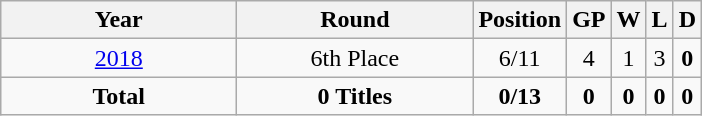<table class="wikitable" style="text-align: center;">
<tr>
<th width=150>Year</th>
<th width=150>Round</th>
<th>Position</th>
<th>GP</th>
<th>W</th>
<th>L</th>
<th>D</th>
</tr>
<tr>
<td> <a href='#'>2018</a></td>
<td>6th Place</td>
<td>6/11</td>
<td>4</td>
<td>1</td>
<td>3</td>
<td><strong>0</strong></td>
</tr>
<tr>
<td><strong>Total</strong></td>
<td><strong>0 Titles</strong></td>
<td><strong>0/13</strong></td>
<td><strong>0</strong></td>
<td><strong>0</strong></td>
<td><strong>0</strong></td>
<td><strong>0</strong></td>
</tr>
</table>
